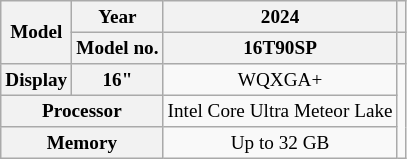<table class="wikitable" style="font-size:80%; text-align:center">
<tr>
<th rowspan="2"><strong>Model</strong></th>
<th>Year</th>
<th>2024</th>
<th></th>
</tr>
<tr>
<th>Model no.</th>
<th>16T90SP</th>
<th></th>
</tr>
<tr>
<th>Display</th>
<th>16"</th>
<td>WQXGA+</td>
</tr>
<tr>
<th colspan="2">Processor</th>
<td>Intel Core Ultra Meteor Lake</td>
</tr>
<tr>
<th colspan="2">Memory</th>
<td>Up to 32 GB</td>
</tr>
</table>
